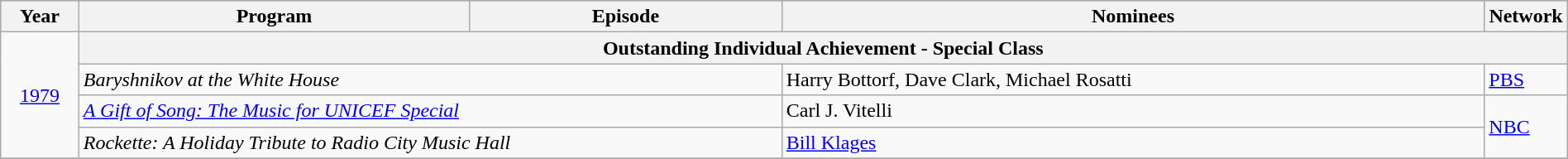<table class="wikitable" style="width:100%">
<tr bgcolor="#bebebe">
<th width="5%">Year</th>
<th width="25%">Program</th>
<th width="20%">Episode</th>
<th width="45%">Nominees</th>
<th width="5%">Network</th>
</tr>
<tr>
<td rowspan=4 style="text-align:center"><a href='#'>1979</a></td>
<th colspan="4">Outstanding Individual Achievement - Special Class</th>
</tr>
<tr>
<td colspan=2><em>Baryshnikov at the White House</em></td>
<td>Harry Bottorf, Dave Clark, Michael Rosatti</td>
<td><a href='#'>PBS</a></td>
</tr>
<tr>
<td colspan=2><em><a href='#'>A Gift of Song: The Music for UNICEF Special</a></em></td>
<td>Carl J. Vitelli</td>
<td rowspan=2><a href='#'>NBC</a></td>
</tr>
<tr>
<td colspan=2><em>Rockette: A Holiday Tribute to Radio City Music Hall</em></td>
<td><a href='#'>Bill Klages</a></td>
</tr>
<tr>
</tr>
</table>
